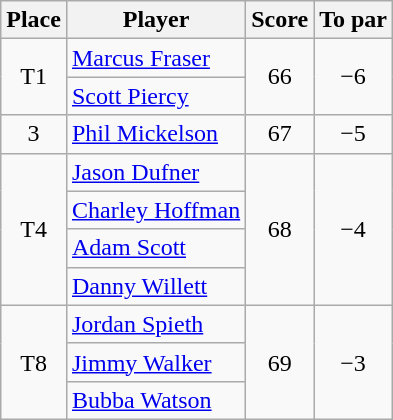<table class="wikitable">
<tr>
<th>Place</th>
<th>Player</th>
<th>Score</th>
<th>To par</th>
</tr>
<tr>
<td align=center rowspan=2>T1</td>
<td> <a href='#'>Marcus Fraser</a></td>
<td align=center rowspan=2>66</td>
<td align=center rowspan=2>−6</td>
</tr>
<tr>
<td> <a href='#'>Scott Piercy</a></td>
</tr>
<tr>
<td align=center>3</td>
<td> <a href='#'>Phil Mickelson</a></td>
<td align=center>67</td>
<td align=center>−5</td>
</tr>
<tr>
<td align=center rowspan=4>T4</td>
<td> <a href='#'>Jason Dufner</a></td>
<td align=center rowspan=4>68</td>
<td align=center rowspan=4>−4</td>
</tr>
<tr>
<td> <a href='#'>Charley Hoffman</a></td>
</tr>
<tr>
<td> <a href='#'>Adam Scott</a></td>
</tr>
<tr>
<td> <a href='#'>Danny Willett</a></td>
</tr>
<tr>
<td align=center rowspan=3>T8</td>
<td> <a href='#'>Jordan Spieth</a></td>
<td align=center rowspan=3>69</td>
<td align=center rowspan=3>−3</td>
</tr>
<tr>
<td> <a href='#'>Jimmy Walker</a></td>
</tr>
<tr>
<td> <a href='#'>Bubba Watson</a></td>
</tr>
</table>
